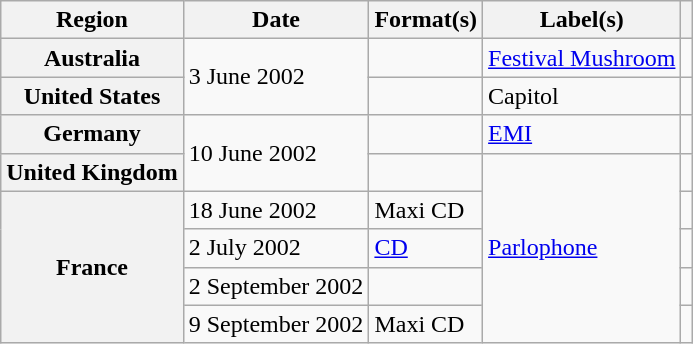<table class="wikitable plainrowheaders">
<tr>
<th scope="col">Region</th>
<th scope="col">Date</th>
<th scope="col">Format(s)</th>
<th scope="col">Label(s)</th>
<th scope="col"></th>
</tr>
<tr>
<th scope="row">Australia</th>
<td rowspan="2">3 June 2002</td>
<td></td>
<td><a href='#'>Festival Mushroom</a></td>
<td></td>
</tr>
<tr>
<th scope="row">United States</th>
<td></td>
<td>Capitol</td>
<td></td>
</tr>
<tr>
<th scope="row">Germany</th>
<td rowspan="2">10 June 2002</td>
<td></td>
<td><a href='#'>EMI</a></td>
<td></td>
</tr>
<tr>
<th scope="row">United Kingdom</th>
<td></td>
<td rowspan="5"><a href='#'>Parlophone</a></td>
<td></td>
</tr>
<tr>
<th scope="row" rowspan="4">France</th>
<td>18 June 2002</td>
<td>Maxi CD</td>
<td></td>
</tr>
<tr>
<td>2 July 2002</td>
<td><a href='#'>CD</a></td>
<td></td>
</tr>
<tr>
<td>2 September 2002</td>
<td></td>
<td></td>
</tr>
<tr>
<td>9 September 2002</td>
<td>Maxi CD </td>
<td></td>
</tr>
</table>
